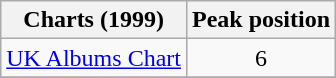<table class="wikitable">
<tr>
<th>Charts (1999)</th>
<th>Peak position</th>
</tr>
<tr>
<td><a href='#'>UK Albums Chart</a></td>
<td align="center">6</td>
</tr>
<tr>
</tr>
</table>
